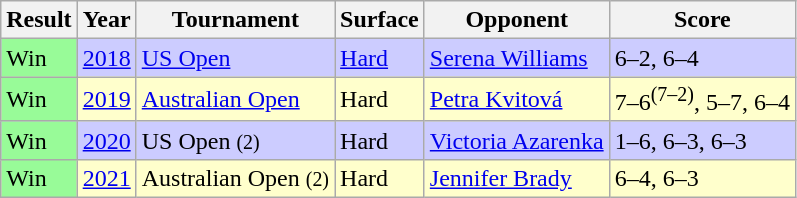<table class="sortable wikitable">
<tr>
<th>Result</th>
<th>Year</th>
<th>Tournament</th>
<th>Surface</th>
<th>Opponent</th>
<th class="unsortable">Score</th>
</tr>
<tr style="background:#ccf;">
<td style="background:#98fb98;">Win</td>
<td><a href='#'>2018</a></td>
<td><a href='#'>US Open</a></td>
<td><a href='#'>Hard</a></td>
<td> <a href='#'>Serena Williams</a></td>
<td>6–2, 6–4</td>
</tr>
<tr style="background:#ffc;">
<td style="background:#98fb98;">Win</td>
<td><a href='#'>2019</a></td>
<td><a href='#'>Australian Open</a></td>
<td>Hard</td>
<td> <a href='#'>Petra Kvitová</a></td>
<td>7–6<sup>(7–2)</sup>, 5–7, 6–4</td>
</tr>
<tr style="background:#ccf;">
<td style="background:#98fb98;">Win</td>
<td><a href='#'>2020</a></td>
<td>US Open <small>(2)</small></td>
<td>Hard</td>
<td> <a href='#'>Victoria Azarenka</a></td>
<td>1–6, 6–3, 6–3</td>
</tr>
<tr style="background:#ffc;">
<td style="background:#98fb98;">Win</td>
<td><a href='#'>2021</a></td>
<td>Australian Open <small>(2)</small></td>
<td>Hard</td>
<td> <a href='#'>Jennifer Brady</a></td>
<td>6–4, 6–3</td>
</tr>
</table>
